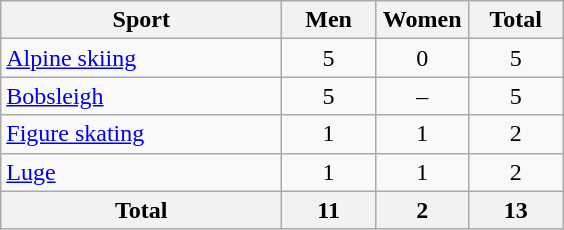<table class="wikitable sortable" style="text-align:center;">
<tr>
<th width=180>Sport</th>
<th width=55>Men</th>
<th width=55>Women</th>
<th width=55>Total</th>
</tr>
<tr>
<td align=left><a href='#'>Alpine skiing</a></td>
<td>5</td>
<td>0</td>
<td>5</td>
</tr>
<tr>
<td align=left><a href='#'>Bobsleigh</a></td>
<td>5</td>
<td>–</td>
<td>5</td>
</tr>
<tr>
<td align=left><a href='#'>Figure skating</a></td>
<td>1</td>
<td>1</td>
<td>2</td>
</tr>
<tr>
<td align=left><a href='#'>Luge</a></td>
<td>1</td>
<td>1</td>
<td>2</td>
</tr>
<tr>
<th>Total</th>
<th>11</th>
<th>2</th>
<th>13</th>
</tr>
</table>
